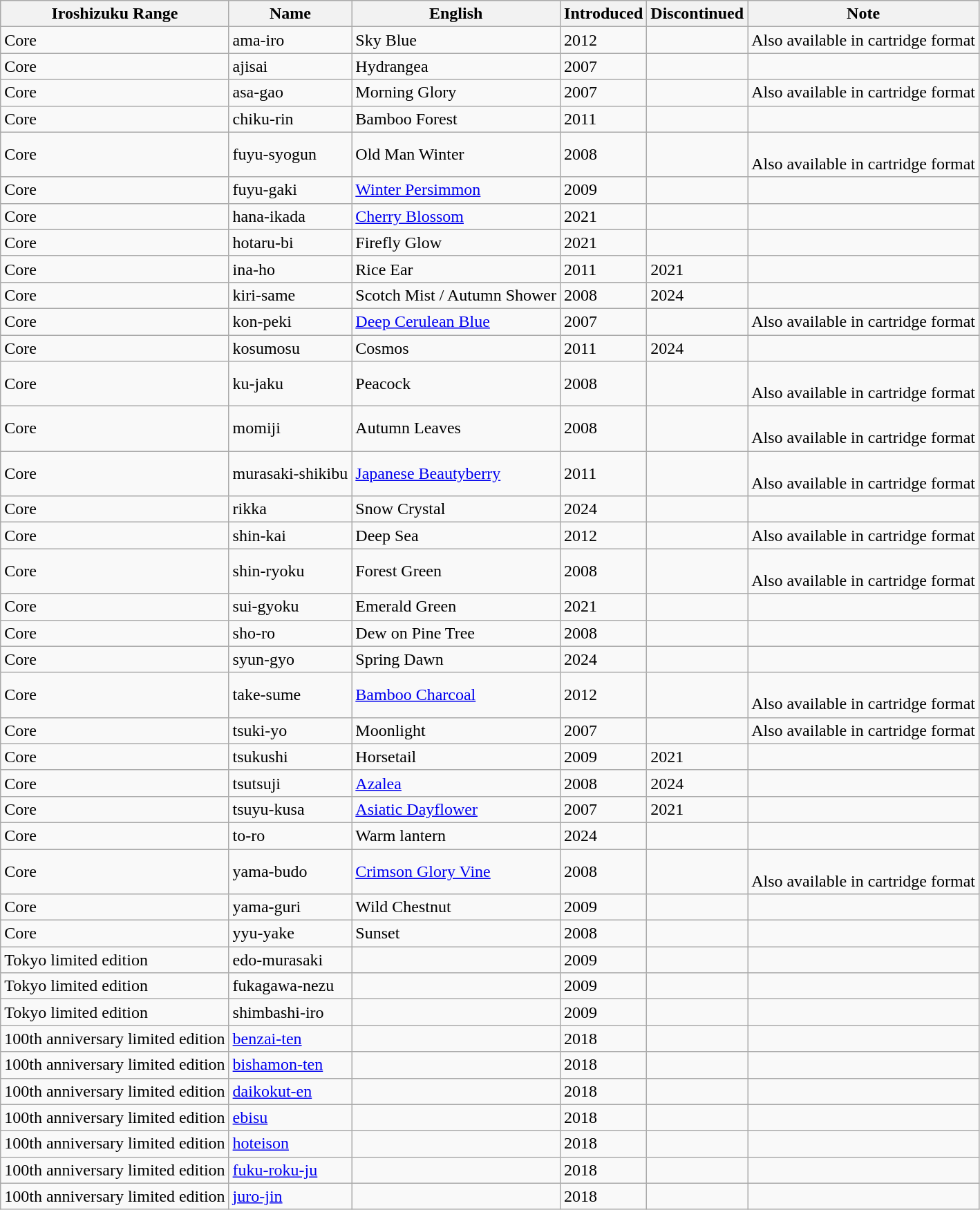<table class="wikitable">
<tr>
<th>Iroshizuku Range</th>
<th>Name</th>
<th>English</th>
<th>Introduced</th>
<th>Discontinued</th>
<th>Note</th>
</tr>
<tr>
<td>Core</td>
<td>ama-iro</td>
<td>Sky Blue</td>
<td>2012</td>
<td></td>
<td>Also available in cartridge format</td>
</tr>
<tr>
<td>Core</td>
<td>ajisai</td>
<td>Hydrangea</td>
<td>2007</td>
<td></td>
<td></td>
</tr>
<tr>
<td>Core</td>
<td>asa-gao</td>
<td>Morning Glory</td>
<td>2007</td>
<td></td>
<td>Also available in cartridge format</td>
</tr>
<tr>
<td>Core</td>
<td>chiku-rin</td>
<td>Bamboo Forest</td>
<td>2011</td>
<td></td>
<td></td>
</tr>
<tr>
<td>Core</td>
<td>fuyu-syogun</td>
<td>Old Man Winter</td>
<td>2008</td>
<td></td>
<td><br>Also available in cartridge format</td>
</tr>
<tr>
<td>Core</td>
<td>fuyu-gaki</td>
<td><a href='#'>Winter Persimmon</a></td>
<td>2009</td>
<td></td>
<td></td>
</tr>
<tr>
<td>Core</td>
<td>hana-ikada</td>
<td><a href='#'>Cherry Blossom</a></td>
<td>2021</td>
<td></td>
<td></td>
</tr>
<tr>
<td>Core</td>
<td>hotaru-bi</td>
<td>Firefly Glow</td>
<td>2021</td>
<td></td>
<td></td>
</tr>
<tr>
<td>Core</td>
<td>ina-ho</td>
<td>Rice Ear</td>
<td>2011</td>
<td>2021</td>
<td></td>
</tr>
<tr>
<td>Core</td>
<td>kiri-same</td>
<td>Scotch Mist / Autumn Shower</td>
<td>2008</td>
<td>2024</td>
<td></td>
</tr>
<tr>
<td>Core</td>
<td>kon-peki</td>
<td><a href='#'>Deep Cerulean Blue</a></td>
<td>2007</td>
<td></td>
<td>Also available in cartridge format</td>
</tr>
<tr>
<td>Core</td>
<td>kosumosu</td>
<td>Cosmos</td>
<td>2011</td>
<td>2024</td>
<td></td>
</tr>
<tr>
<td>Core</td>
<td>ku-jaku</td>
<td>Peacock</td>
<td>2008</td>
<td></td>
<td><br>Also available in cartridge format</td>
</tr>
<tr>
<td>Core</td>
<td>momiji</td>
<td>Autumn Leaves</td>
<td>2008</td>
<td></td>
<td><br>Also available in cartridge format</td>
</tr>
<tr>
<td>Core</td>
<td>murasaki-shikibu</td>
<td><a href='#'>Japanese Beautyberry</a></td>
<td>2011</td>
<td></td>
<td><br>Also available in cartridge format</td>
</tr>
<tr>
<td>Core</td>
<td>rikka</td>
<td>Snow Crystal</td>
<td>2024</td>
<td></td>
<td></td>
</tr>
<tr>
<td>Core</td>
<td>shin-kai</td>
<td>Deep Sea</td>
<td>2012</td>
<td></td>
<td>Also available in cartridge format</td>
</tr>
<tr>
<td>Core</td>
<td>shin-ryoku</td>
<td>Forest Green</td>
<td>2008</td>
<td></td>
<td><br>Also available in cartridge format</td>
</tr>
<tr>
<td>Core</td>
<td>sui-gyoku</td>
<td>Emerald Green</td>
<td>2021</td>
<td></td>
<td></td>
</tr>
<tr>
<td>Core</td>
<td>sho-ro</td>
<td>Dew on Pine Tree</td>
<td>2008</td>
<td></td>
<td></td>
</tr>
<tr>
<td>Core</td>
<td>syun-gyo</td>
<td>Spring Dawn</td>
<td>2024</td>
<td></td>
<td></td>
</tr>
<tr>
<td>Core</td>
<td>take-sume</td>
<td><a href='#'>Bamboo Charcoal</a></td>
<td>2012</td>
<td></td>
<td><br>Also available in cartridge format</td>
</tr>
<tr>
<td>Core</td>
<td>tsuki-yo</td>
<td>Moonlight</td>
<td>2007</td>
<td></td>
<td>Also available in cartridge format</td>
</tr>
<tr>
<td>Core</td>
<td>tsukushi</td>
<td>Horsetail</td>
<td>2009</td>
<td>2021</td>
<td></td>
</tr>
<tr>
<td>Core</td>
<td>tsutsuji</td>
<td><a href='#'>Azalea</a></td>
<td>2008</td>
<td>2024</td>
<td></td>
</tr>
<tr>
<td>Core</td>
<td>tsuyu-kusa</td>
<td><a href='#'>Asiatic Dayflower</a></td>
<td>2007</td>
<td>2021</td>
<td></td>
</tr>
<tr>
<td>Core</td>
<td>to-ro</td>
<td>Warm lantern</td>
<td>2024</td>
<td></td>
<td></td>
</tr>
<tr>
<td>Core</td>
<td>yama-budo</td>
<td><a href='#'>Crimson Glory Vine</a></td>
<td>2008</td>
<td></td>
<td><br>Also available in cartridge format</td>
</tr>
<tr>
<td>Core</td>
<td>yama-guri</td>
<td>Wild Chestnut</td>
<td>2009</td>
<td></td>
<td></td>
</tr>
<tr>
<td>Core</td>
<td>yyu-yake</td>
<td>Sunset</td>
<td>2008</td>
<td></td>
<td></td>
</tr>
<tr>
<td>Tokyo limited edition</td>
<td>edo-murasaki</td>
<td></td>
<td>2009</td>
<td></td>
<td></td>
</tr>
<tr>
<td>Tokyo limited edition</td>
<td>fukagawa-nezu</td>
<td></td>
<td>2009</td>
<td></td>
<td></td>
</tr>
<tr>
<td>Tokyo limited edition</td>
<td>shimbashi-iro</td>
<td></td>
<td>2009</td>
<td></td>
<td></td>
</tr>
<tr>
<td>100th anniversary limited edition</td>
<td><a href='#'>benzai-ten</a></td>
<td></td>
<td>2018</td>
<td></td>
<td></td>
</tr>
<tr>
<td>100th anniversary limited edition</td>
<td><a href='#'>bishamon-ten</a></td>
<td></td>
<td>2018</td>
<td></td>
<td></td>
</tr>
<tr>
<td>100th anniversary limited edition</td>
<td><a href='#'>daikokut-en</a></td>
<td></td>
<td>2018</td>
<td></td>
<td></td>
</tr>
<tr>
<td>100th anniversary limited edition</td>
<td><a href='#'>ebisu</a></td>
<td></td>
<td>2018</td>
<td></td>
<td></td>
</tr>
<tr>
<td>100th anniversary limited edition</td>
<td><a href='#'>hoteison</a></td>
<td></td>
<td>2018</td>
<td></td>
<td></td>
</tr>
<tr>
<td>100th anniversary limited edition</td>
<td><a href='#'>fuku-roku-ju</a></td>
<td></td>
<td>2018</td>
<td></td>
<td></td>
</tr>
<tr>
<td>100th anniversary limited edition</td>
<td><a href='#'>juro-jin</a></td>
<td></td>
<td>2018</td>
<td></td>
<td></td>
</tr>
</table>
